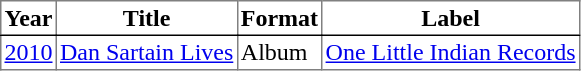<table border=1 cellpadding=2 style="border-collapse:collapse;">
<tr style="border-bottom:1px solid black;">
<th>Year</th>
<th>Title</th>
<th>Format</th>
<th>Label</th>
</tr>
<tr>
<td><a href='#'>2010</a></td>
<td><a href='#'>Dan Sartain Lives</a></td>
<td>Album</td>
<td><a href='#'>One Little Indian Records</a></td>
</tr>
</table>
